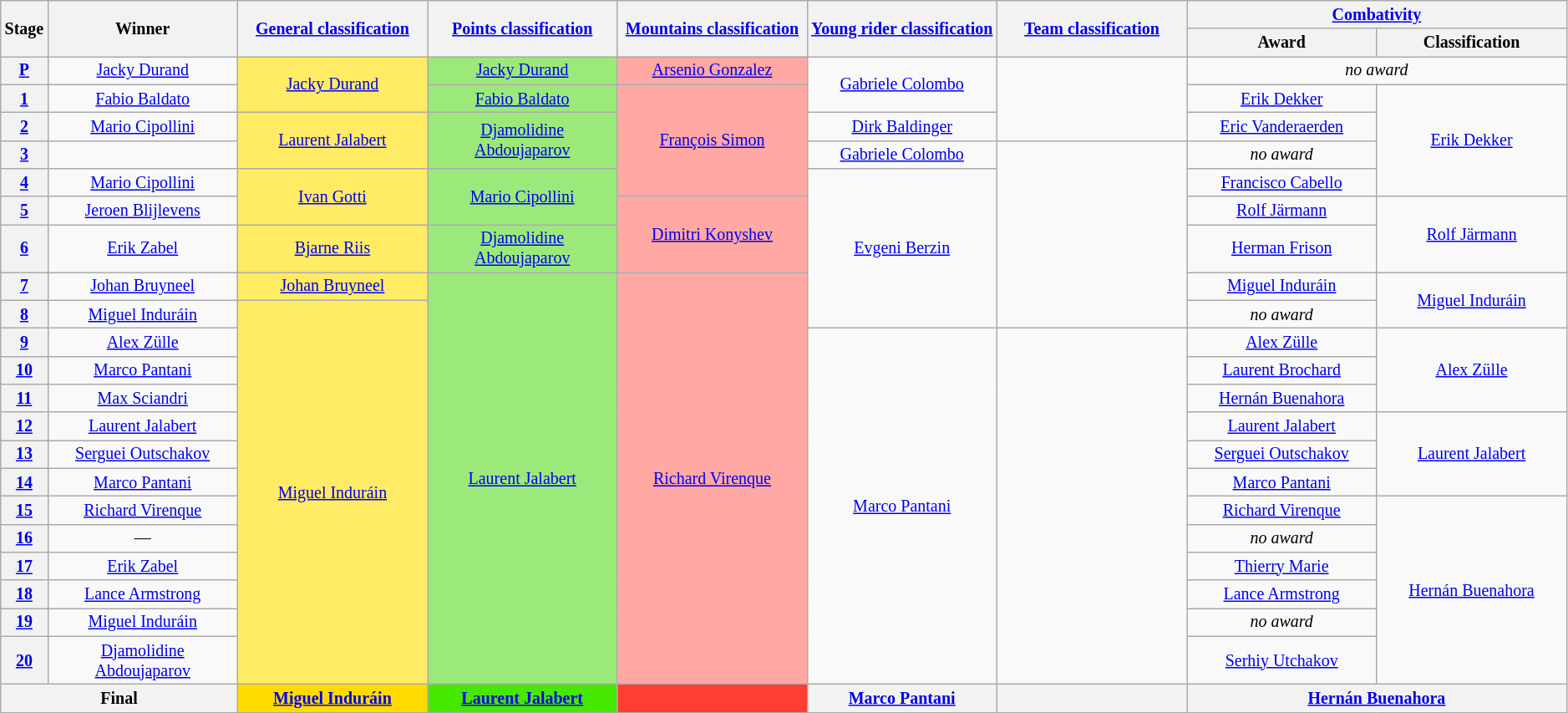<table class="wikitable" style="text-align:center; font-size:smaller; clear:both;">
<tr>
<th scope="col" style="width:1%;" rowspan="2">Stage</th>
<th scope="col" style="width:12%;" rowspan="2">Winner</th>
<th scope="col" style="width:12%;" rowspan="2"><a href='#'>General classification</a><br></th>
<th scope="col" style="width:12%;" rowspan="2"><a href='#'>Points classification</a><br></th>
<th scope="col" style="width:12%;" rowspan="2"><a href='#'>Mountains classification</a><br></th>
<th scope="col" style="width:12%;" rowspan="2"><a href='#'>Young rider classification</a></th>
<th scope="col" style="width:12%;" rowspan="2"><a href='#'>Team classification</a></th>
<th scope="col" style="width:14%;" colspan="2"><a href='#'>Combativity</a></th>
</tr>
<tr>
<th scope="col" style="width:12%;">Award</th>
<th scope="col" style="width:12%;">Classification</th>
</tr>
<tr>
<th scope="row"><a href='#'>P</a></th>
<td><a href='#'>Jacky Durand</a></td>
<td style="background:#FFEB64;"     rowspan="2"><a href='#'>Jacky Durand</a></td>
<td style="background:#9CE97B;"><a href='#'>Jacky Durand</a></td>
<td style="background:#FFA8A4;"><a href='#'>Arsenio Gonzalez</a></td>
<td rowspan="2"><a href='#'>Gabriele Colombo</a></td>
<td rowspan="3"></td>
<td colspan="2"><em>no award</em></td>
</tr>
<tr>
<th scope="row"><a href='#'>1</a></th>
<td><a href='#'>Fabio Baldato</a></td>
<td style="background:#9CE97B;"><a href='#'>Fabio Baldato</a></td>
<td style="background:#FFA8A4;"     rowspan="4"><a href='#'>François Simon</a></td>
<td><a href='#'>Erik Dekker</a></td>
<td rowspan="4"><a href='#'>Erik Dekker</a></td>
</tr>
<tr>
<th scope="row"><a href='#'>2</a></th>
<td><a href='#'>Mario Cipollini</a></td>
<td style="background:#FFEB64;"     rowspan="2"><a href='#'>Laurent Jalabert</a></td>
<td style="background:#9CE97B;" rowspan="2"><a href='#'>Djamolidine Abdoujaparov</a></td>
<td><a href='#'>Dirk Baldinger</a></td>
<td><a href='#'>Eric Vanderaerden</a></td>
</tr>
<tr>
<th scope="row"><a href='#'>3</a></th>
<td></td>
<td><a href='#'>Gabriele Colombo</a></td>
<td rowspan="6"></td>
<td><em>no award</em></td>
</tr>
<tr>
<th scope="row"><a href='#'>4</a></th>
<td><a href='#'>Mario Cipollini</a></td>
<td style="background:#FFEB64;"     rowspan="2"><a href='#'>Ivan Gotti</a></td>
<td style="background:#9CE97B;" rowspan="2"><a href='#'>Mario Cipollini</a></td>
<td rowspan="5"><a href='#'>Evgeni Berzin</a></td>
<td><a href='#'>Francisco Cabello</a></td>
</tr>
<tr>
<th scope="row"><a href='#'>5</a></th>
<td><a href='#'>Jeroen Blijlevens</a></td>
<td style="background:#FFA8A4;" rowspan="2"><a href='#'>Dimitri Konyshev</a></td>
<td><a href='#'>Rolf Järmann</a></td>
<td rowspan="2"><a href='#'>Rolf Järmann</a></td>
</tr>
<tr>
<th scope="row"><a href='#'>6</a></th>
<td><a href='#'>Erik Zabel</a></td>
<td style="background:#FFEB64;"><a href='#'>Bjarne Riis</a></td>
<td style="background:#9CE97B;"><a href='#'>Djamolidine Abdoujaparov</a></td>
<td><a href='#'>Herman Frison</a></td>
</tr>
<tr>
<th scope="row"><a href='#'>7</a></th>
<td><a href='#'>Johan Bruyneel</a></td>
<td style="background:#FFEB64;"><a href='#'>Johan Bruyneel</a></td>
<td style="background:#9CE97B;" rowspan="14"><a href='#'>Laurent Jalabert</a></td>
<td style="background:#FFA8A4;"     rowspan="14"><a href='#'>Richard Virenque</a></td>
<td><a href='#'>Miguel Induráin</a></td>
<td rowspan="2"><a href='#'>Miguel Induráin</a></td>
</tr>
<tr>
<th scope="row"><a href='#'>8</a></th>
<td><a href='#'>Miguel Induráin</a></td>
<td style="background:#FFEB64;"     rowspan="13"><a href='#'>Miguel Induráin</a></td>
<td><em>no award</em></td>
</tr>
<tr>
<th scope="row"><a href='#'>9</a></th>
<td><a href='#'>Alex Zülle</a></td>
<td rowspan="12"><a href='#'>Marco Pantani</a></td>
<td rowspan="12"></td>
<td><a href='#'>Alex Zülle</a></td>
<td rowspan="3"><a href='#'>Alex Zülle</a></td>
</tr>
<tr>
<th scope="row"><a href='#'>10</a></th>
<td><a href='#'>Marco Pantani</a></td>
<td><a href='#'>Laurent Brochard</a></td>
</tr>
<tr>
<th scope="row"><a href='#'>11</a></th>
<td><a href='#'>Max Sciandri</a></td>
<td><a href='#'>Hernán Buenahora</a></td>
</tr>
<tr>
<th scope="row"><a href='#'>12</a></th>
<td><a href='#'>Laurent Jalabert</a></td>
<td><a href='#'>Laurent Jalabert</a></td>
<td rowspan="3"><a href='#'>Laurent Jalabert</a></td>
</tr>
<tr>
<th scope="row"><a href='#'>13</a></th>
<td><a href='#'>Serguei Outschakov</a></td>
<td><a href='#'>Serguei Outschakov</a></td>
</tr>
<tr>
<th scope="row"><a href='#'>14</a></th>
<td><a href='#'>Marco Pantani</a></td>
<td><a href='#'>Marco Pantani</a></td>
</tr>
<tr>
<th scope="row"><a href='#'>15</a></th>
<td><a href='#'>Richard Virenque</a></td>
<td><a href='#'>Richard Virenque</a></td>
<td rowspan="6"><a href='#'>Hernán Buenahora</a></td>
</tr>
<tr>
<th scope="row"><a href='#'>16</a></th>
<td>—</td>
<td><em>no award</em></td>
</tr>
<tr>
<th scope="row"><a href='#'>17</a></th>
<td><a href='#'>Erik Zabel</a></td>
<td><a href='#'>Thierry Marie</a></td>
</tr>
<tr>
<th scope="row"><a href='#'>18</a></th>
<td><a href='#'>Lance Armstrong</a></td>
<td><a href='#'>Lance Armstrong</a></td>
</tr>
<tr>
<th scope="row"><a href='#'>19</a></th>
<td><a href='#'>Miguel Induráin</a></td>
<td><em>no award</em></td>
</tr>
<tr>
<th scope="row"><a href='#'>20</a></th>
<td><a href='#'>Djamolidine Abdoujaparov</a></td>
<td><a href='#'>Serhiy Utchakov</a></td>
</tr>
<tr>
<th colspan="2">Final</th>
<th style="background:#FFDB00;"><a href='#'>Miguel Induráin</a></th>
<th style="background:#46E800;"><a href='#'>Laurent Jalabert</a></th>
<th style="background:#FF3E33;"></th>
<th><a href='#'>Marco Pantani</a></th>
<th></th>
<th colspan="2"><a href='#'>Hernán Buenahora</a></th>
</tr>
</table>
